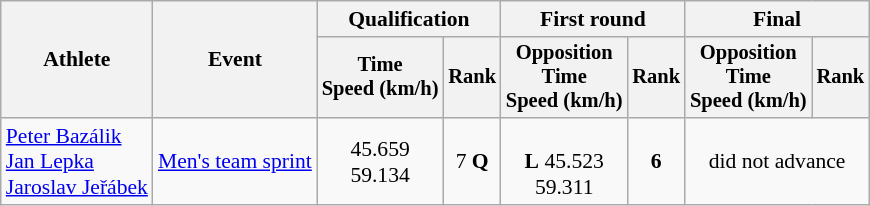<table class="wikitable" style="font-size:90%">
<tr>
<th rowspan="2">Athlete</th>
<th rowspan="2">Event</th>
<th colspan=2>Qualification</th>
<th colspan=2>First round</th>
<th colspan=2>Final</th>
</tr>
<tr style="font-size:95%">
<th>Time<br>Speed (km/h)</th>
<th>Rank</th>
<th>Opposition<br>Time<br>Speed (km/h)</th>
<th>Rank</th>
<th>Opposition<br>Time<br>Speed (km/h)</th>
<th>Rank</th>
</tr>
<tr align=center>
<td align=left><a href='#'>Peter Bazálik</a><br><a href='#'>Jan Lepka</a><br><a href='#'>Jaroslav Jeřábek</a></td>
<td align=left><a href='#'>Men's team sprint</a></td>
<td>45.659<br>59.134</td>
<td>7 <strong>Q</strong></td>
<td><br><strong>L</strong> 45.523<br>59.311</td>
<td><strong>6</strong></td>
<td colspan=2>did not advance</td>
</tr>
</table>
